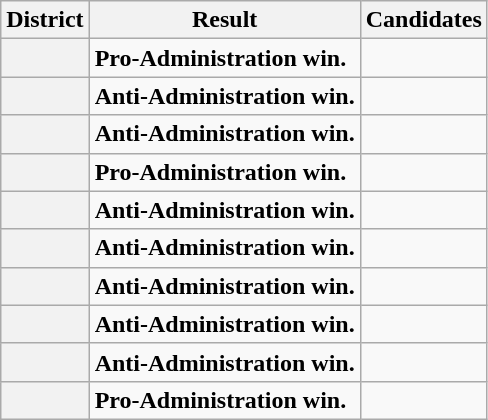<table class=wikitable>
<tr valign=bottom>
<th>District</th>
<th>Result</th>
<th>Candidates</th>
</tr>
<tr>
<th></th>
<td><strong>Pro-Administration win.</strong></td>
<td nowrap></td>
</tr>
<tr>
<th></th>
<td><strong>Anti-Administration win.</strong></td>
<td nowrap></td>
</tr>
<tr>
<th></th>
<td><strong>Anti-Administration win.</strong></td>
<td nowrap></td>
</tr>
<tr>
<th></th>
<td><strong>Pro-Administration win.</strong></td>
<td nowrap></td>
</tr>
<tr>
<th></th>
<td><strong>Anti-Administration win.</strong></td>
<td nowrap></td>
</tr>
<tr>
<th></th>
<td><strong>Anti-Administration win.</strong></td>
<td nowrap></td>
</tr>
<tr>
<th></th>
<td><strong>Anti-Administration win.</strong></td>
<td nowrap></td>
</tr>
<tr>
<th></th>
<td><strong>Anti-Administration win.</strong></td>
<td nowrap><br></td>
</tr>
<tr>
<th></th>
<td><strong>Anti-Administration win.</strong></td>
<td nowrap></td>
</tr>
<tr>
<th></th>
<td><strong>Pro-Administration win.</strong></td>
<td nowrap></td>
</tr>
</table>
